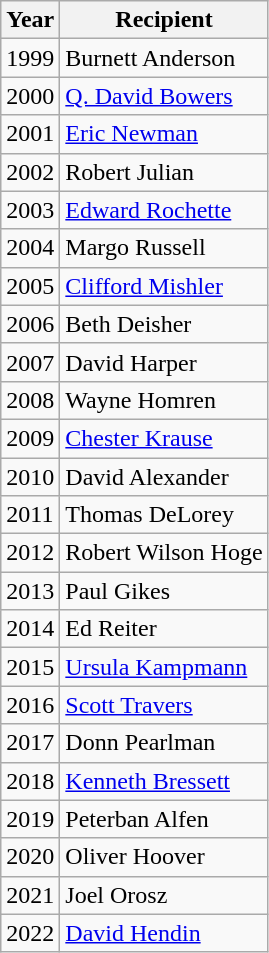<table class="wikitable">
<tr>
<th>Year</th>
<th>Recipient</th>
</tr>
<tr>
<td>1999</td>
<td>Burnett Anderson</td>
</tr>
<tr>
<td>2000</td>
<td><a href='#'>Q. David Bowers</a></td>
</tr>
<tr>
<td>2001</td>
<td><a href='#'>Eric Newman</a></td>
</tr>
<tr>
<td>2002</td>
<td>Robert Julian</td>
</tr>
<tr>
<td>2003</td>
<td><a href='#'>Edward Rochette</a></td>
</tr>
<tr>
<td>2004</td>
<td>Margo Russell</td>
</tr>
<tr>
<td>2005</td>
<td><a href='#'>Clifford Mishler</a></td>
</tr>
<tr>
<td>2006</td>
<td>Beth Deisher</td>
</tr>
<tr>
<td>2007</td>
<td>David Harper</td>
</tr>
<tr>
<td>2008</td>
<td>Wayne Homren</td>
</tr>
<tr>
<td>2009</td>
<td><a href='#'>Chester Krause</a></td>
</tr>
<tr>
<td>2010</td>
<td>David Alexander</td>
</tr>
<tr>
<td>2011</td>
<td>Thomas DeLorey</td>
</tr>
<tr>
<td>2012</td>
<td>Robert Wilson Hoge</td>
</tr>
<tr>
<td>2013</td>
<td>Paul Gikes</td>
</tr>
<tr>
<td>2014</td>
<td>Ed Reiter</td>
</tr>
<tr>
<td>2015</td>
<td><a href='#'>Ursula Kampmann</a></td>
</tr>
<tr>
<td>2016</td>
<td><a href='#'>Scott Travers</a></td>
</tr>
<tr>
<td>2017</td>
<td>Donn Pearlman</td>
</tr>
<tr>
<td>2018</td>
<td><a href='#'>Kenneth Bressett</a></td>
</tr>
<tr>
<td>2019</td>
<td>Peterban Alfen</td>
</tr>
<tr>
<td>2020</td>
<td>Oliver Hoover</td>
</tr>
<tr>
<td>2021</td>
<td>Joel Orosz</td>
</tr>
<tr>
<td>2022</td>
<td><a href='#'>David Hendin</a></td>
</tr>
</table>
